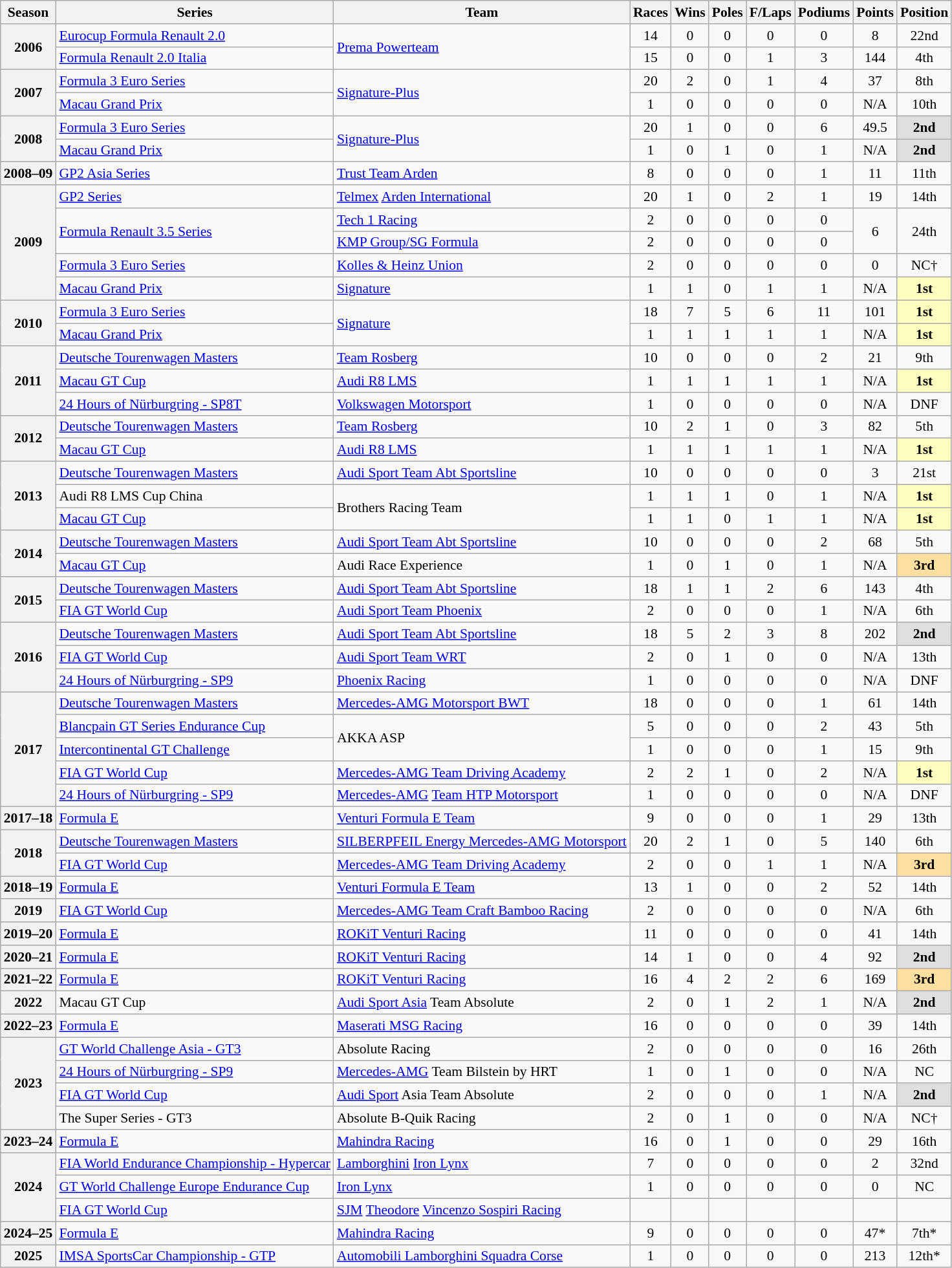<table class="wikitable" style="font-size: 90%; text-align:center">
<tr>
<th>Season</th>
<th>Series</th>
<th>Team</th>
<th>Races</th>
<th>Wins</th>
<th>Poles</th>
<th>F/Laps</th>
<th>Podiums</th>
<th>Points</th>
<th>Position</th>
</tr>
<tr>
<th rowspan=2>2006</th>
<td align=left><a href='#'>Eurocup Formula Renault 2.0</a></td>
<td align=left rowspan=2><a href='#'>Prema Powerteam</a></td>
<td>14</td>
<td>0</td>
<td>0</td>
<td>0</td>
<td>0</td>
<td>8</td>
<td>22nd</td>
</tr>
<tr>
<td align=left><a href='#'>Formula Renault 2.0 Italia</a></td>
<td>15</td>
<td>0</td>
<td>0</td>
<td>1</td>
<td>3</td>
<td>144</td>
<td>4th</td>
</tr>
<tr>
<th rowspan=2>2007</th>
<td align=left><a href='#'>Formula 3 Euro Series</a></td>
<td align=left rowspan=2><a href='#'>Signature-Plus</a></td>
<td>20</td>
<td>2</td>
<td>0</td>
<td>1</td>
<td>4</td>
<td>37</td>
<td>8th</td>
</tr>
<tr>
<td align=left><a href='#'>Macau Grand Prix</a></td>
<td>1</td>
<td>0</td>
<td>0</td>
<td>0</td>
<td>0</td>
<td>N/A</td>
<td>10th</td>
</tr>
<tr>
<th rowspan=2>2008</th>
<td align=left><a href='#'>Formula 3 Euro Series</a></td>
<td align=left rowspan=2><a href='#'>Signature-Plus</a></td>
<td>20</td>
<td>1</td>
<td>0</td>
<td>0</td>
<td>6</td>
<td>49.5</td>
<td style="background:#DFDFDF;"><strong>2nd</strong></td>
</tr>
<tr>
<td align=left><a href='#'>Macau Grand Prix</a></td>
<td>1</td>
<td>0</td>
<td>1</td>
<td>0</td>
<td>1</td>
<td>N/A</td>
<td style="background:#DFDFDF;"><strong>2nd</strong></td>
</tr>
<tr>
<th>2008–09</th>
<td align=left><a href='#'>GP2 Asia Series</a></td>
<td align=left><a href='#'>Trust Team Arden</a></td>
<td>8</td>
<td>0</td>
<td>0</td>
<td>0</td>
<td>1</td>
<td>11</td>
<td>11th</td>
</tr>
<tr>
<th rowspan=5>2009</th>
<td align=left><a href='#'>GP2 Series</a></td>
<td align=left><a href='#'>Telmex</a> <a href='#'>Arden International</a></td>
<td>20</td>
<td>1</td>
<td>0</td>
<td>2</td>
<td>1</td>
<td>19</td>
<td>14th</td>
</tr>
<tr>
<td align=left rowspan=2><a href='#'>Formula Renault 3.5 Series</a></td>
<td align=left><a href='#'>Tech 1 Racing</a></td>
<td>2</td>
<td>0</td>
<td>0</td>
<td>0</td>
<td>0</td>
<td rowspan=2>6</td>
<td rowspan=2>24th</td>
</tr>
<tr>
<td align=left><a href='#'>KMP Group/SG Formula</a></td>
<td>2</td>
<td>0</td>
<td>0</td>
<td>0</td>
<td>0</td>
</tr>
<tr>
<td align=left><a href='#'>Formula 3 Euro Series</a></td>
<td align=left><a href='#'>Kolles & Heinz Union</a></td>
<td>2</td>
<td>0</td>
<td>0</td>
<td>0</td>
<td>0</td>
<td>0</td>
<td align=center>NC†</td>
</tr>
<tr>
<td align=left><a href='#'>Macau Grand Prix</a></td>
<td align=left><a href='#'>Signature</a></td>
<td>1</td>
<td>1</td>
<td>0</td>
<td>1</td>
<td>1</td>
<td>N/A</td>
<td style="background:#FFFFBF;"><strong>1st</strong></td>
</tr>
<tr>
<th rowspan=2>2010</th>
<td align=left><a href='#'>Formula 3 Euro Series</a></td>
<td align=left rowspan=2><a href='#'>Signature</a></td>
<td>18</td>
<td>7</td>
<td>5</td>
<td>6</td>
<td>11</td>
<td>101</td>
<td style="background:#FFFFBF;"><strong>1st</strong></td>
</tr>
<tr>
<td align=left><a href='#'>Macau Grand Prix</a></td>
<td>1</td>
<td>1</td>
<td>1</td>
<td>1</td>
<td>1</td>
<td>N/A</td>
<td style="background:#FFFFBF;"><strong>1st</strong></td>
</tr>
<tr>
<th rowspan="3">2011</th>
<td align=left><a href='#'>Deutsche Tourenwagen Masters</a></td>
<td align=left><a href='#'>Team Rosberg</a></td>
<td>10</td>
<td>0</td>
<td>0</td>
<td>0</td>
<td>2</td>
<td>21</td>
<td>9th</td>
</tr>
<tr>
<td align=left><a href='#'>Macau GT Cup</a></td>
<td align=left><a href='#'>Audi R8 LMS</a></td>
<td>1</td>
<td>1</td>
<td>1</td>
<td>1</td>
<td>1</td>
<td>N/A</td>
<td style="background:#FFFFBF;"><strong>1st</strong></td>
</tr>
<tr>
<td align=left><a href='#'>24 Hours of Nürburgring - SP8T</a></td>
<td align=left><a href='#'>Volkswagen Motorsport</a></td>
<td>1</td>
<td>0</td>
<td>0</td>
<td>0</td>
<td>0</td>
<td>N/A</td>
<td>DNF</td>
</tr>
<tr>
<th rowspan=2>2012</th>
<td align=left><a href='#'>Deutsche Tourenwagen Masters</a></td>
<td align=left><a href='#'>Team Rosberg</a></td>
<td>10</td>
<td>2</td>
<td>1</td>
<td>0</td>
<td>3</td>
<td>82</td>
<td>5th</td>
</tr>
<tr>
<td align=left><a href='#'>Macau GT Cup</a></td>
<td align=left><a href='#'>Audi R8 LMS</a></td>
<td>1</td>
<td>1</td>
<td>1</td>
<td>1</td>
<td>1</td>
<td>N/A</td>
<td style="background:#FFFFBF;"><strong>1st</strong></td>
</tr>
<tr>
<th rowspan="3">2013</th>
<td align=left><a href='#'>Deutsche Tourenwagen Masters</a></td>
<td align=left><a href='#'>Audi Sport Team Abt Sportsline</a></td>
<td>10</td>
<td>0</td>
<td>0</td>
<td>0</td>
<td>0</td>
<td>3</td>
<td>21st</td>
</tr>
<tr>
<td align="left">Audi R8 LMS Cup China</td>
<td rowspan="2" align="left">Brothers Racing Team</td>
<td>1</td>
<td>1</td>
<td>1</td>
<td>0</td>
<td>1</td>
<td>N/A</td>
<td style="background:#FFFFBF;"><strong>1st</strong></td>
</tr>
<tr>
<td align=left><a href='#'>Macau GT Cup</a></td>
<td>1</td>
<td>1</td>
<td>0</td>
<td>1</td>
<td>1</td>
<td>N/A</td>
<td style="background:#FFFFBF;"><strong>1st</strong></td>
</tr>
<tr>
<th rowspan=2>2014</th>
<td align=left><a href='#'>Deutsche Tourenwagen Masters</a></td>
<td align=left><a href='#'>Audi Sport Team Abt Sportsline</a></td>
<td>10</td>
<td>0</td>
<td>0</td>
<td>0</td>
<td>2</td>
<td>68</td>
<td>5th</td>
</tr>
<tr>
<td align=left><a href='#'>Macau GT Cup</a></td>
<td align=left>Audi Race Experience</td>
<td>1</td>
<td>0</td>
<td>1</td>
<td>0</td>
<td>1</td>
<td>N/A</td>
<td style="background:#FFDF9F;"><strong>3rd</strong></td>
</tr>
<tr>
<th rowspan="2">2015</th>
<td align=left><a href='#'>Deutsche Tourenwagen Masters</a></td>
<td align=left><a href='#'>Audi Sport Team Abt Sportsline</a></td>
<td>18</td>
<td>1</td>
<td>1</td>
<td>2</td>
<td>6</td>
<td>143</td>
<td>4th</td>
</tr>
<tr>
<td align=left><a href='#'>FIA GT World Cup</a></td>
<td align=left><a href='#'>Audi Sport Team Phoenix</a></td>
<td>2</td>
<td>0</td>
<td>0</td>
<td>0</td>
<td>1</td>
<td>N/A</td>
<td>6th</td>
</tr>
<tr>
<th rowspan="3">2016</th>
<td align=left><a href='#'>Deutsche Tourenwagen Masters</a></td>
<td align=left><a href='#'>Audi Sport Team Abt Sportsline</a></td>
<td>18</td>
<td>5</td>
<td>2</td>
<td>3</td>
<td>8</td>
<td>202</td>
<td style="background:#DFDFDF;"><strong>2nd</strong></td>
</tr>
<tr>
<td align=left><a href='#'>FIA GT World Cup</a></td>
<td align=left><a href='#'>Audi Sport Team WRT</a></td>
<td>2</td>
<td>0</td>
<td>1</td>
<td>0</td>
<td>0</td>
<td>N/A</td>
<td>13th</td>
</tr>
<tr>
<td align=left><a href='#'>24 Hours of Nürburgring - SP9</a></td>
<td align=left><a href='#'>Phoenix Racing</a></td>
<td>1</td>
<td>0</td>
<td>0</td>
<td>0</td>
<td>0</td>
<td>N/A</td>
<td>DNF</td>
</tr>
<tr>
<th rowspan="5">2017</th>
<td align="left"><a href='#'>Deutsche Tourenwagen Masters</a></td>
<td align="left"><a href='#'>Mercedes-AMG Motorsport BWT</a></td>
<td>18</td>
<td>0</td>
<td>0</td>
<td>0</td>
<td>1</td>
<td>61</td>
<td>14th</td>
</tr>
<tr>
<td align=left><a href='#'>Blancpain GT Series Endurance Cup</a></td>
<td rowspan="2" align=left>AKKA ASP</td>
<td>5</td>
<td>0</td>
<td>0</td>
<td>0</td>
<td>2</td>
<td>43</td>
<td>5th</td>
</tr>
<tr>
<td align=left><a href='#'>Intercontinental GT Challenge</a></td>
<td>1</td>
<td>0</td>
<td>0</td>
<td>0</td>
<td>1</td>
<td>15</td>
<td>9th</td>
</tr>
<tr>
<td align=left><a href='#'>FIA GT World Cup</a></td>
<td align=left><a href='#'>Mercedes-AMG Team Driving Academy</a></td>
<td>2</td>
<td>2</td>
<td>1</td>
<td>0</td>
<td>2</td>
<td>N/A</td>
<td style="background:#FFFFBF;"><strong>1st</strong></td>
</tr>
<tr>
<td align=left><a href='#'>24 Hours of Nürburgring - SP9</a></td>
<td align=left><a href='#'>Mercedes-AMG</a> <a href='#'>Team HTP Motorsport</a></td>
<td>1</td>
<td>0</td>
<td>0</td>
<td>0</td>
<td>0</td>
<td>N/A</td>
<td>DNF</td>
</tr>
<tr>
<th>2017–18</th>
<td align=left><a href='#'>Formula E</a></td>
<td align=left><a href='#'>Venturi Formula E Team</a></td>
<td>9</td>
<td>0</td>
<td>0</td>
<td>0</td>
<td>1</td>
<td>29</td>
<td>13th</td>
</tr>
<tr>
<th rowspan="2">2018</th>
<td align=left><a href='#'>Deutsche Tourenwagen Masters</a></td>
<td align=left nowrap><a href='#'>SILBERPFEIL Energy Mercedes-AMG Motorsport</a></td>
<td>20</td>
<td>2</td>
<td>1</td>
<td>0</td>
<td>5</td>
<td>140</td>
<td>6th</td>
</tr>
<tr>
<td align=left><a href='#'>FIA GT World Cup</a></td>
<td align=left><a href='#'>Mercedes-AMG Team Driving Academy</a></td>
<td>2</td>
<td>0</td>
<td>0</td>
<td>1</td>
<td>1</td>
<td>N/A</td>
<td style="background:#FFDF9F;"><strong>3rd</strong></td>
</tr>
<tr>
<th>2018–19</th>
<td align=left><a href='#'>Formula E</a></td>
<td align=left><a href='#'>Venturi Formula E Team</a></td>
<td>13</td>
<td>1</td>
<td>0</td>
<td>0</td>
<td>2</td>
<td>52</td>
<td>14th</td>
</tr>
<tr>
<th>2019</th>
<td align=left><a href='#'>FIA GT World Cup</a></td>
<td align=left nowrap><a href='#'>Mercedes-AMG Team Craft Bamboo Racing</a></td>
<td>2</td>
<td>0</td>
<td>0</td>
<td>0</td>
<td>0</td>
<td>N/A</td>
<td>6th</td>
</tr>
<tr>
<th>2019–20</th>
<td align=left><a href='#'>Formula E</a></td>
<td align=left><a href='#'>ROKiT Venturi Racing</a></td>
<td>11</td>
<td>0</td>
<td>0</td>
<td>0</td>
<td>0</td>
<td>41</td>
<td>14th</td>
</tr>
<tr>
<th>2020–21</th>
<td align=left><a href='#'>Formula E</a></td>
<td align=left><a href='#'>ROKiT Venturi Racing</a></td>
<td>14</td>
<td>1</td>
<td>0</td>
<td>0</td>
<td>4</td>
<td>92</td>
<td style="background:#DFDFDF;"><strong>2nd</strong></td>
</tr>
<tr>
<th>2021–22</th>
<td align=left><a href='#'>Formula E</a></td>
<td align=left><a href='#'>ROKiT Venturi Racing</a></td>
<td>16</td>
<td>4</td>
<td>2</td>
<td>2</td>
<td>6</td>
<td>169</td>
<td style="background:#FFDF9F;"><strong>3rd</strong></td>
</tr>
<tr>
<th>2022</th>
<td align="left">Macau GT Cup</td>
<td align="left"><a href='#'>Audi Sport Asia</a> Team Absolute</td>
<td>2</td>
<td>0</td>
<td>1</td>
<td>2</td>
<td>1</td>
<td>N/A</td>
<td style="background:#DFDFDF;"><strong>2nd</strong></td>
</tr>
<tr>
<th>2022–23</th>
<td align=left><a href='#'>Formula E</a></td>
<td align=left><a href='#'>Maserati MSG Racing</a></td>
<td>16</td>
<td>0</td>
<td>0</td>
<td>0</td>
<td>0</td>
<td>39</td>
<td>14th</td>
</tr>
<tr>
<th rowspan="4">2023</th>
<td align=left><a href='#'>GT World Challenge Asia - GT3</a></td>
<td align=left>Absolute Racing</td>
<td>2</td>
<td>0</td>
<td>0</td>
<td>0</td>
<td>0</td>
<td>16</td>
<td>26th</td>
</tr>
<tr>
<td align="left"><a href='#'>24 Hours of Nürburgring - SP9</a></td>
<td align="left"><a href='#'>Mercedes-AMG</a> Team Bilstein by HRT</td>
<td>1</td>
<td>0</td>
<td>1</td>
<td>0</td>
<td>0</td>
<td>N/A</td>
<td>NC</td>
</tr>
<tr>
<td align=left><a href='#'>FIA GT World Cup</a></td>
<td align=left><a href='#'>Audi Sport</a> Asia Team Absolute</td>
<td>2</td>
<td>0</td>
<td>0</td>
<td>0</td>
<td>1</td>
<td>N/A</td>
<td style="background:#DFDFDF;"><strong>2nd</strong></td>
</tr>
<tr>
<td align=left>The Super Series - GT3</td>
<td align=left>Absolute B-Quik Racing</td>
<td>2</td>
<td>0</td>
<td>1</td>
<td>0</td>
<td>0</td>
<td>N/A</td>
<td>NC†</td>
</tr>
<tr>
<th nowrap>2023–24</th>
<td align=left><a href='#'>Formula E</a></td>
<td align=left><a href='#'>Mahindra Racing</a></td>
<td>16</td>
<td>0</td>
<td>1</td>
<td>0</td>
<td>0</td>
<td>29</td>
<td>16th</td>
</tr>
<tr>
<th rowspan="3">2024</th>
<td align=left nowrap><a href='#'>FIA World Endurance Championship - Hypercar</a></td>
<td align=left nowrap><a href='#'>Lamborghini</a> <a href='#'>Iron Lynx</a></td>
<td>7</td>
<td>0</td>
<td>0</td>
<td>0</td>
<td>0</td>
<td>2</td>
<td>32nd</td>
</tr>
<tr>
<td align=left><a href='#'>GT World Challenge Europe Endurance Cup</a></td>
<td align=left><a href='#'>Iron Lynx</a></td>
<td>1</td>
<td>0</td>
<td>0</td>
<td>0</td>
<td>0</td>
<td>0</td>
<td>NC</td>
</tr>
<tr>
<td align=left><a href='#'>FIA GT World Cup</a></td>
<td align=left><a href='#'>SJM</a> <a href='#'>Theodore</a> <a href='#'>Vincenzo Sospiri Racing</a></td>
<td></td>
<td></td>
<td></td>
<td></td>
<td></td>
<td></td>
<td></td>
</tr>
<tr>
<th>2024–25</th>
<td align=left><a href='#'>Formula E</a></td>
<td align=left><a href='#'>Mahindra Racing</a></td>
<td>9</td>
<td>0</td>
<td>0</td>
<td>0</td>
<td>0</td>
<td>47*</td>
<td>7th*</td>
</tr>
<tr>
<th>2025</th>
<td align=left><a href='#'>IMSA SportsCar Championship - GTP</a></td>
<td align=left><a href='#'>Automobili Lamborghini Squadra Corse</a></td>
<td>1</td>
<td>0</td>
<td>0</td>
<td>0</td>
<td>0</td>
<td>213</td>
<td>12th*</td>
</tr>
</table>
